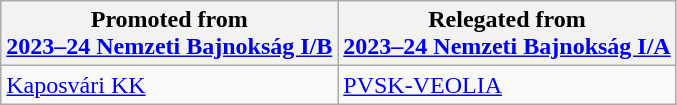<table class="wikitable">
<tr>
<th>Promoted from<br><a href='#'>2023–24 Nemzeti Bajnokság I/B</a></th>
<th>Relegated from<br><a href='#'>2023–24 Nemzeti Bajnokság I/A</a></th>
</tr>
<tr>
<td><a href='#'>Kaposvári KK</a></td>
<td><a href='#'>PVSK-VEOLIA</a></td>
</tr>
</table>
